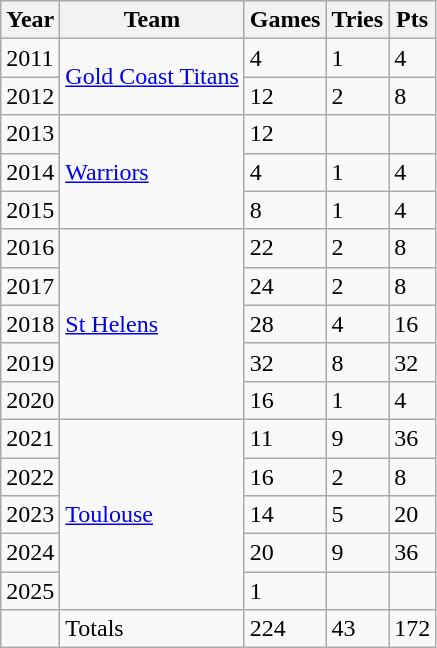<table class="wikitable">
<tr>
<th>Year</th>
<th>Team</th>
<th>Games</th>
<th>Tries</th>
<th>Pts</th>
</tr>
<tr>
<td>2011</td>
<td rowspan="2"> <a href='#'>Gold Coast Titans</a></td>
<td>4</td>
<td>1</td>
<td>4</td>
</tr>
<tr>
<td>2012</td>
<td>12</td>
<td>2</td>
<td>8</td>
</tr>
<tr>
<td>2013</td>
<td rowspan="3"> <a href='#'>Warriors</a></td>
<td>12</td>
<td></td>
<td></td>
</tr>
<tr>
<td>2014</td>
<td>4</td>
<td>1</td>
<td>4</td>
</tr>
<tr>
<td>2015</td>
<td>8</td>
<td>1</td>
<td>4</td>
</tr>
<tr>
<td>2016</td>
<td rowspan="5"> <a href='#'>St Helens</a></td>
<td>22</td>
<td>2</td>
<td>8</td>
</tr>
<tr>
<td>2017</td>
<td>24</td>
<td>2</td>
<td>8</td>
</tr>
<tr>
<td>2018</td>
<td>28</td>
<td>4</td>
<td>16</td>
</tr>
<tr>
<td>2019</td>
<td>32</td>
<td>8</td>
<td>32</td>
</tr>
<tr>
<td>2020</td>
<td>16</td>
<td>1</td>
<td>4</td>
</tr>
<tr>
<td>2021</td>
<td rowspan="5"> <a href='#'>Toulouse</a></td>
<td>11</td>
<td>9</td>
<td>36</td>
</tr>
<tr>
<td>2022</td>
<td>16</td>
<td>2</td>
<td>8</td>
</tr>
<tr>
<td>2023</td>
<td>14</td>
<td>5</td>
<td>20</td>
</tr>
<tr>
<td>2024</td>
<td>20</td>
<td>9</td>
<td>36</td>
</tr>
<tr>
<td>2025</td>
<td>1</td>
<td></td>
<td></td>
</tr>
<tr>
<td></td>
<td>Totals</td>
<td>224</td>
<td>43</td>
<td>172</td>
</tr>
</table>
